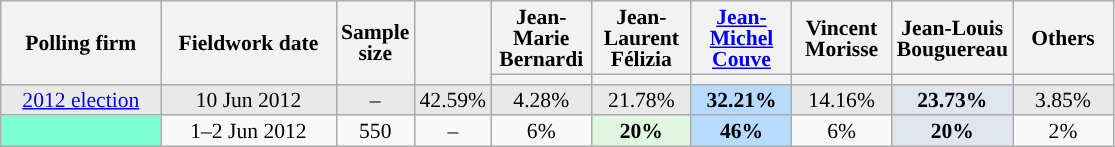<table class="wikitable sortable" style="text-align:center;font-size:90%;line-height:14px;">
<tr style="height:40px;">
<th style="width:100px;" rowspan="2">Polling firm</th>
<th style="width:110px;" rowspan="2">Fieldwork date</th>
<th style="width:35px;" rowspan="2">Sample<br>size</th>
<th style="width:30px;" rowspan="2"></th>
<th class="unsortable" style="width:60px;">Jean-Marie Bernardi<br></th>
<th class="unsortable" style="width:60px;">Jean-Laurent Félizia<br></th>
<th class="unsortable" style="width:60px;"><a href='#'>Jean-Michel Couve</a><br></th>
<th class="unsortable" style="width:60px;">Vincent Morisse<br></th>
<th class="unsortable" style="width:60px;">Jean-Louis Bouguereau<br></th>
<th class="unsortable" style="width:60px;">Others</th>
</tr>
<tr>
<th style="background:"></th>
<th style="background:"></th>
<th style="background:"></th>
<th style="background:"></th>
<th style="background:"></th>
<th style="background:"></th>
</tr>
<tr style="background:#E9E9E9;">
<td><a href='#'>2012 election</a></td>
<td data-sort-value="2012-06-10">10 Jun 2012</td>
<td>–</td>
<td>42.59%</td>
<td>4.28%</td>
<td>21.78%</td>
<td style="background:#B9DAFF;"><strong>32.21%</strong></td>
<td>14.16%</td>
<td style="background:#E0E5F0;"><strong>23.73%</strong></td>
<td>3.85%</td>
</tr>
<tr>
<td style="background:aquamarine;"></td>
<td data-sort-value="2012-06-02">1–2 Jun 2012</td>
<td>550</td>
<td>–</td>
<td>6%</td>
<td style="background:#DEF7DE;"><strong>20%</strong></td>
<td style="background:#B9DAFF;"><strong>46%</strong></td>
<td>6%</td>
<td style="background:#E0E5F0;"><strong>20%</strong></td>
<td>2%</td>
</tr>
</table>
